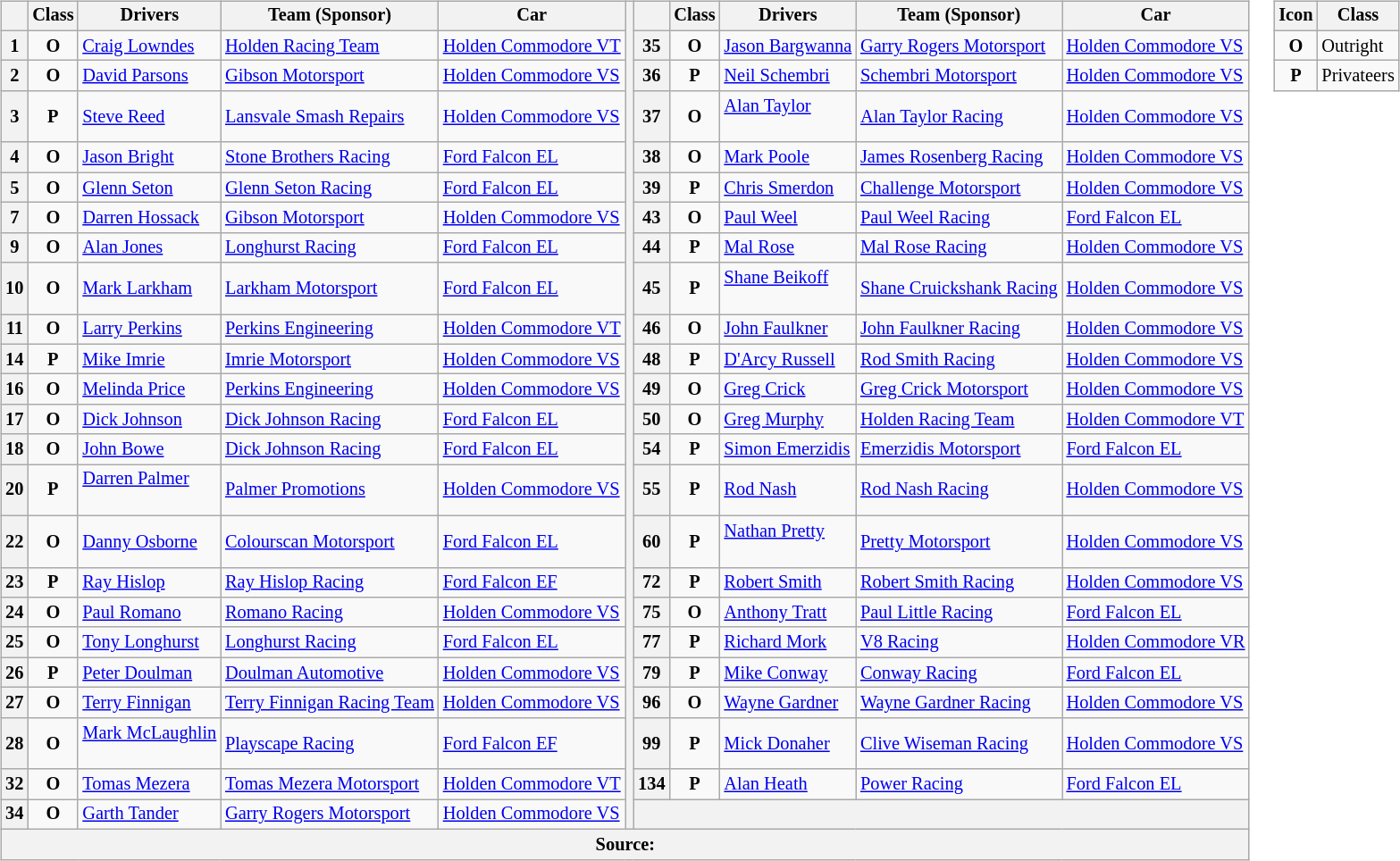<table>
<tr>
<td><br><table class="wikitable" style="font-size: 85%;">
<tr>
<th></th>
<th>Class</th>
<th>Drivers</th>
<th>Team (Sponsor)</th>
<th>Car</th>
<th rowspan=24></th>
<th></th>
<th>Class</th>
<th>Drivers</th>
<th>Team (Sponsor)</th>
<th>Car</th>
</tr>
<tr>
<th>1</th>
<td align=center><strong><span>O</span></strong></td>
<td> <a href='#'>Craig Lowndes</a><br></td>
<td><a href='#'>Holden Racing Team</a><br></td>
<td><a href='#'>Holden Commodore VT</a></td>
<th>35</th>
<td align=center><strong><span>O</span></strong></td>
<td> <a href='#'>Jason Bargwanna</a><br></td>
<td><a href='#'>Garry Rogers Motorsport</a><br></td>
<td><a href='#'>Holden Commodore VS</a></td>
</tr>
<tr>
<th>2</th>
<td align=center><strong><span>O</span></strong></td>
<td> <a href='#'>David Parsons</a><br></td>
<td><a href='#'>Gibson Motorsport</a><br></td>
<td><a href='#'>Holden Commodore VS</a></td>
<th>36</th>
<td align=center><strong><span>P</span></strong></td>
<td> <a href='#'>Neil Schembri</a><br></td>
<td><a href='#'>Schembri Motorsport</a><br></td>
<td><a href='#'>Holden Commodore VS</a></td>
</tr>
<tr>
<th>3</th>
<td align=center><strong><span>P</span></strong></td>
<td> <a href='#'>Steve Reed</a><br></td>
<td><a href='#'>Lansvale Smash Repairs</a><br></td>
<td><a href='#'>Holden Commodore VS</a></td>
<th>37</th>
<td align=center><strong><span>O</span></strong></td>
<td> <a href='#'>Alan Taylor</a><br><br></td>
<td><a href='#'>Alan Taylor Racing</a><br></td>
<td><a href='#'>Holden Commodore VS</a></td>
</tr>
<tr>
<th>4</th>
<td align=center><strong><span>O</span></strong></td>
<td> <a href='#'>Jason Bright</a><br></td>
<td><a href='#'>Stone Brothers Racing</a><br></td>
<td><a href='#'>Ford Falcon EL</a></td>
<th>38</th>
<td align=center><strong><span>O</span></strong></td>
<td> <a href='#'>Mark Poole</a><br></td>
<td><a href='#'>James Rosenberg Racing</a><br></td>
<td><a href='#'>Holden Commodore VS</a></td>
</tr>
<tr>
<th>5</th>
<td align=center><strong><span>O</span></strong></td>
<td> <a href='#'>Glenn Seton</a><br></td>
<td><a href='#'>Glenn Seton Racing</a><br></td>
<td><a href='#'>Ford Falcon EL</a></td>
<th>39</th>
<td align=center><strong><span>P</span></strong></td>
<td> <a href='#'>Chris Smerdon</a><br></td>
<td><a href='#'>Challenge Motorsport</a><br></td>
<td><a href='#'>Holden Commodore VS</a></td>
</tr>
<tr>
<th>7</th>
<td align=center><strong><span>O</span></strong></td>
<td> <a href='#'>Darren Hossack</a><br></td>
<td><a href='#'>Gibson Motorsport</a><br></td>
<td><a href='#'>Holden Commodore VS</a></td>
<th>43</th>
<td align=center><strong><span>O</span></strong></td>
<td> <a href='#'>Paul Weel</a><br></td>
<td><a href='#'>Paul Weel Racing</a><br></td>
<td><a href='#'>Ford Falcon EL</a></td>
</tr>
<tr>
<th>9</th>
<td align=center><strong><span>O</span></strong></td>
<td> <a href='#'>Alan Jones</a><br></td>
<td><a href='#'>Longhurst Racing</a><br></td>
<td><a href='#'>Ford Falcon EL</a></td>
<th>44</th>
<td align=center><strong><span>P</span></strong></td>
<td> <a href='#'>Mal Rose</a><br></td>
<td><a href='#'>Mal Rose Racing</a><br></td>
<td><a href='#'>Holden Commodore VS</a></td>
</tr>
<tr>
<th>10</th>
<td align=center><strong><span>O</span></strong></td>
<td> <a href='#'>Mark Larkham</a><br></td>
<td><a href='#'>Larkham Motorsport</a><br></td>
<td><a href='#'>Ford Falcon EL</a></td>
<th>45</th>
<td align=center><strong><span>P</span></strong></td>
<td> <a href='#'>Shane Beikoff</a><br><br></td>
<td><a href='#'>Shane Cruickshank Racing</a><br></td>
<td><a href='#'>Holden Commodore VS</a></td>
</tr>
<tr>
<th>11</th>
<td align=center><strong><span>O</span></strong></td>
<td> <a href='#'>Larry Perkins</a><br></td>
<td><a href='#'>Perkins Engineering</a><br></td>
<td><a href='#'>Holden Commodore VT</a></td>
<th>46</th>
<td align=center><strong><span>O</span></strong></td>
<td> <a href='#'>John Faulkner</a><br></td>
<td><a href='#'>John Faulkner Racing</a><br></td>
<td><a href='#'>Holden Commodore VS</a></td>
</tr>
<tr>
<th>14</th>
<td align=center><strong><span>P</span></strong></td>
<td> <a href='#'>Mike Imrie</a><br></td>
<td><a href='#'>Imrie Motorsport</a><br></td>
<td><a href='#'>Holden Commodore VS</a></td>
<th>48</th>
<td align=center><strong><span>P</span></strong></td>
<td> <a href='#'>D'Arcy Russell</a><br></td>
<td><a href='#'>Rod Smith Racing</a><br></td>
<td><a href='#'>Holden Commodore VS</a></td>
</tr>
<tr>
<th>16</th>
<td align=center><strong><span>O</span></strong></td>
<td> <a href='#'>Melinda Price</a><br></td>
<td><a href='#'>Perkins Engineering</a><br></td>
<td><a href='#'>Holden Commodore VS</a></td>
<th>49</th>
<td align=center><strong><span>O</span></strong></td>
<td> <a href='#'>Greg Crick</a><br></td>
<td><a href='#'>Greg Crick Motorsport</a><br></td>
<td><a href='#'>Holden Commodore VS</a></td>
</tr>
<tr>
<th>17</th>
<td align=center><strong><span>O</span></strong></td>
<td> <a href='#'>Dick Johnson</a><br></td>
<td><a href='#'>Dick Johnson Racing</a><br></td>
<td><a href='#'>Ford Falcon EL</a></td>
<th>50</th>
<td align=center><strong><span>O</span></strong></td>
<td> <a href='#'>Greg Murphy</a><br></td>
<td><a href='#'>Holden Racing Team</a><br></td>
<td><a href='#'>Holden Commodore VT</a></td>
</tr>
<tr>
<th>18</th>
<td align=center><strong><span>O</span></strong></td>
<td> <a href='#'>John Bowe</a><br></td>
<td><a href='#'>Dick Johnson Racing</a><br></td>
<td><a href='#'>Ford Falcon EL</a></td>
<th>54</th>
<td align=center><strong><span>P</span></strong></td>
<td> <a href='#'>Simon Emerzidis</a><br></td>
<td><a href='#'>Emerzidis Motorsport</a><br></td>
<td><a href='#'>Ford Falcon EL</a></td>
</tr>
<tr>
<th>20</th>
<td align=center><strong><span>P</span></strong></td>
<td> <a href='#'>Darren Palmer</a><br><br></td>
<td><a href='#'>Palmer Promotions</a><br></td>
<td><a href='#'>Holden Commodore VS</a></td>
<th>55</th>
<td align=center><strong><span>P</span></strong></td>
<td> <a href='#'>Rod Nash</a><br></td>
<td><a href='#'>Rod Nash Racing</a><br></td>
<td><a href='#'>Holden Commodore VS</a></td>
</tr>
<tr>
<th>22</th>
<td align=center><strong><span>O</span></strong></td>
<td> <a href='#'>Danny Osborne</a><br></td>
<td><a href='#'>Colourscan Motorsport</a><br></td>
<td><a href='#'>Ford Falcon EL</a></td>
<th>60</th>
<td align=center><strong><span>P</span></strong></td>
<td> <a href='#'>Nathan Pretty</a><br><br></td>
<td><a href='#'>Pretty Motorsport</a><br></td>
<td><a href='#'>Holden Commodore VS</a></td>
</tr>
<tr>
<th>23</th>
<td align=center><strong><span>P</span></strong></td>
<td> <a href='#'>Ray Hislop</a><br></td>
<td><a href='#'>Ray Hislop Racing</a><br></td>
<td><a href='#'>Ford Falcon EF</a></td>
<th>72</th>
<td align=center><strong><span>P</span></strong></td>
<td> <a href='#'>Robert Smith</a><br></td>
<td><a href='#'>Robert Smith Racing</a><br></td>
<td><a href='#'>Holden Commodore VS</a></td>
</tr>
<tr>
<th>24</th>
<td align=center><strong><span>O</span></strong></td>
<td> <a href='#'>Paul Romano</a><br></td>
<td><a href='#'>Romano Racing</a><br></td>
<td><a href='#'>Holden Commodore VS</a></td>
<th>75</th>
<td align=center><strong><span>O</span></strong></td>
<td> <a href='#'>Anthony Tratt</a><br></td>
<td><a href='#'>Paul Little Racing</a><br></td>
<td><a href='#'>Ford Falcon EL</a></td>
</tr>
<tr>
<th>25</th>
<td align=center><strong><span>O</span></strong></td>
<td> <a href='#'>Tony Longhurst</a><br></td>
<td><a href='#'>Longhurst Racing</a><br></td>
<td><a href='#'>Ford Falcon EL</a></td>
<th>77</th>
<td align=center><strong><span>P</span></strong></td>
<td> <a href='#'>Richard Mork</a><br></td>
<td><a href='#'>V8 Racing</a><br></td>
<td><a href='#'>Holden Commodore VR</a></td>
</tr>
<tr>
<th>26</th>
<td align=center><strong><span>P</span></strong></td>
<td> <a href='#'>Peter Doulman</a><br></td>
<td><a href='#'>Doulman Automotive</a><br></td>
<td><a href='#'>Holden Commodore VS</a></td>
<th>79</th>
<td align=center><strong><span>P</span></strong></td>
<td> <a href='#'>Mike Conway</a><br></td>
<td><a href='#'>Conway Racing</a><br></td>
<td><a href='#'>Ford Falcon EL</a></td>
</tr>
<tr>
<th>27</th>
<td align=center><strong><span>O</span></strong></td>
<td> <a href='#'>Terry Finnigan</a><br></td>
<td><a href='#'>Terry Finnigan Racing Team</a><br></td>
<td><a href='#'>Holden Commodore VS</a></td>
<th>96</th>
<td align=center><strong><span>O</span></strong></td>
<td> <a href='#'>Wayne Gardner</a><br></td>
<td><a href='#'>Wayne Gardner Racing</a><br></td>
<td><a href='#'>Holden Commodore VS</a></td>
</tr>
<tr>
<th>28</th>
<td align=center><strong><span>O</span></strong></td>
<td> <a href='#'>Mark McLaughlin</a><br><br></td>
<td><a href='#'>Playscape Racing</a><br></td>
<td><a href='#'>Ford Falcon EF</a></td>
<th>99</th>
<td align=center><strong><span>P</span></strong></td>
<td> <a href='#'>Mick Donaher</a><br></td>
<td><a href='#'>Clive Wiseman Racing</a><br></td>
<td><a href='#'>Holden Commodore VS</a></td>
</tr>
<tr>
<th>32</th>
<td align=center><strong><span>O</span></strong></td>
<td> <a href='#'>Tomas Mezera</a><br></td>
<td><a href='#'>Tomas Mezera Motorsport</a><br></td>
<td><a href='#'>Holden Commodore VT</a></td>
<th>134</th>
<td align=center><strong><span>P</span></strong></td>
<td> <a href='#'>Alan Heath</a><br></td>
<td><a href='#'>Power Racing</a><br></td>
<td><a href='#'>Ford Falcon EL</a></td>
</tr>
<tr>
<th>34</th>
<td align=center><strong><span>O</span></strong></td>
<td> <a href='#'>Garth Tander</a><br></td>
<td><a href='#'>Garry Rogers Motorsport</a><br></td>
<td><a href='#'>Holden Commodore VS</a></td>
<th colspan=5></th>
</tr>
<tr>
<th colspan=11>Source:</th>
</tr>
</table>
</td>
<td valign="top"><br><table class="wikitable" style="font-size: 85%;">
<tr>
<th>Icon</th>
<th>Class</th>
</tr>
<tr>
<td align=center><strong><span>O</span></strong></td>
<td>Outright</td>
</tr>
<tr>
<td align=center><strong><span>P</span></strong></td>
<td>Privateers</td>
</tr>
</table>
</td>
</tr>
</table>
